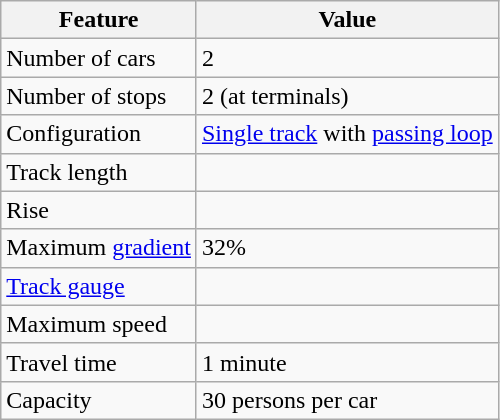<table class="wikitable sortable mw-datatable plainrowheaders">
<tr>
<th>Feature</th>
<th>Value</th>
</tr>
<tr>
<td>Number of cars</td>
<td>2</td>
</tr>
<tr>
<td>Number of stops</td>
<td>2 (at terminals)</td>
</tr>
<tr>
<td>Configuration</td>
<td><a href='#'>Single track</a> with <a href='#'>passing loop</a></td>
</tr>
<tr>
<td>Track length</td>
<td></td>
</tr>
<tr>
<td>Rise</td>
<td></td>
</tr>
<tr>
<td>Maximum <a href='#'>gradient</a></td>
<td>32%</td>
</tr>
<tr>
<td><a href='#'>Track gauge</a></td>
<td></td>
</tr>
<tr>
<td>Maximum speed</td>
<td></td>
</tr>
<tr>
<td>Travel time</td>
<td>1 minute</td>
</tr>
<tr>
<td>Capacity</td>
<td>30 persons per car</td>
</tr>
</table>
